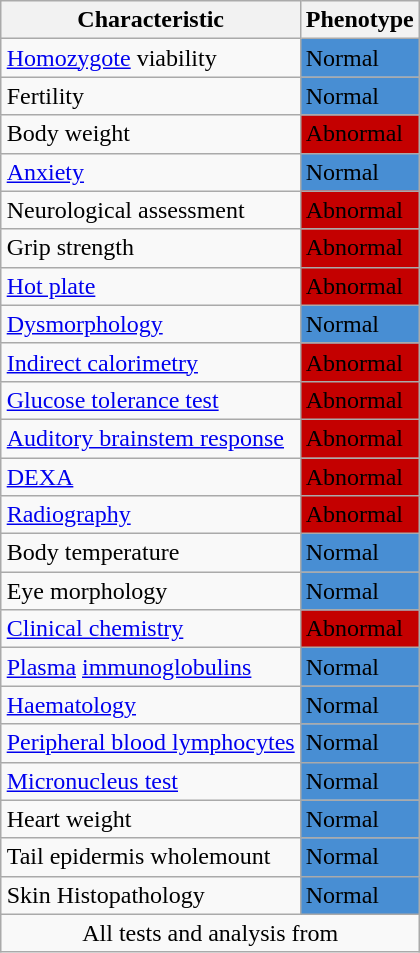<table class="wikitable sortable collapsible collapsed" border="1" cellpadding="2" style="float: right;" |>
<tr>
<th>Characteristic</th>
<th>Phenotype</th>
</tr>
<tr>
<td><a href='#'>Homozygote</a> viability</td>
<td bgcolor="#488ED3">Normal</td>
</tr>
<tr>
<td>Fertility</td>
<td bgcolor="#488ED3">Normal</td>
</tr>
<tr>
<td>Body weight</td>
<td bgcolor="#C40000">Abnormal</td>
</tr>
<tr>
<td><a href='#'>Anxiety</a></td>
<td bgcolor="#488ED3">Normal</td>
</tr>
<tr>
<td>Neurological assessment</td>
<td bgcolor="#C40000">Abnormal</td>
</tr>
<tr>
<td>Grip strength</td>
<td bgcolor="#C40000">Abnormal</td>
</tr>
<tr>
<td><a href='#'>Hot plate</a></td>
<td bgcolor="#C40000">Abnormal</td>
</tr>
<tr>
<td><a href='#'>Dysmorphology</a></td>
<td bgcolor="#488ED3">Normal</td>
</tr>
<tr>
<td><a href='#'>Indirect calorimetry</a></td>
<td bgcolor="#C40000">Abnormal</td>
</tr>
<tr>
<td><a href='#'>Glucose tolerance test</a></td>
<td bgcolor="#C40000">Abnormal</td>
</tr>
<tr>
<td><a href='#'>Auditory brainstem response</a></td>
<td bgcolor="#C40000">Abnormal</td>
</tr>
<tr>
<td><a href='#'>DEXA</a></td>
<td bgcolor="#C40000">Abnormal</td>
</tr>
<tr>
<td><a href='#'>Radiography</a></td>
<td bgcolor="#C40000">Abnormal</td>
</tr>
<tr>
<td>Body temperature</td>
<td bgcolor="#488ED3">Normal</td>
</tr>
<tr>
<td>Eye morphology</td>
<td bgcolor="#488ED3">Normal</td>
</tr>
<tr>
<td><a href='#'>Clinical chemistry</a></td>
<td bgcolor="#C40000">Abnormal</td>
</tr>
<tr>
<td><a href='#'>Plasma</a> <a href='#'>immunoglobulins</a></td>
<td bgcolor="#488ED3">Normal</td>
</tr>
<tr>
<td><a href='#'>Haematology</a></td>
<td bgcolor="#488ED3">Normal</td>
</tr>
<tr>
<td><a href='#'>Peripheral blood lymphocytes</a></td>
<td bgcolor="#488ED3">Normal</td>
</tr>
<tr>
<td><a href='#'>Micronucleus test</a></td>
<td bgcolor="#488ED3">Normal</td>
</tr>
<tr>
<td>Heart weight</td>
<td bgcolor="#488ED3">Normal</td>
</tr>
<tr>
<td>Tail epidermis wholemount</td>
<td bgcolor="#488ED3">Normal</td>
</tr>
<tr>
<td>Skin Histopathology</td>
<td bgcolor="#488ED3">Normal</td>
</tr>
<tr>
<td colspan=2; style="text-align: center;">All tests and analysis from</td>
</tr>
</table>
